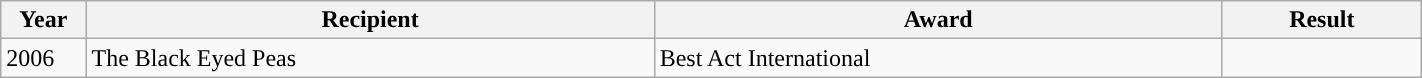<table style="width: 75%;" class="wikitable">
<tr>
<th style="width:6%;">Year</th>
<th style="width:40%;">Recipient</th>
<th style="width:40%;">Award</th>
<th style="width:14%;">Result</th>
</tr>
<tr>
<td>2006</td>
<td>The Black Eyed Peas</td>
<td>Best Act International</td>
<td></td>
</tr>
</table>
